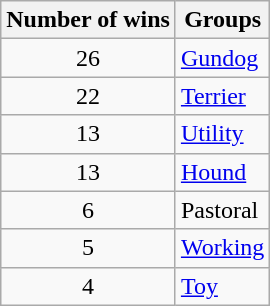<table class="wikitable sortable">
<tr>
<th scope="col">Number of wins</th>
<th scope="col"   class="unsortable">Groups</th>
</tr>
<tr>
<td style="text-align: center;">26</td>
<td><a href='#'>Gundog</a></td>
</tr>
<tr>
<td style="text-align: center;">22</td>
<td><a href='#'>Terrier</a></td>
</tr>
<tr>
<td style="text-align: center;">13</td>
<td><a href='#'>Utility</a></td>
</tr>
<tr>
<td style="text-align: center;">13</td>
<td><a href='#'>Hound</a></td>
</tr>
<tr>
<td style="text-align: center;">6</td>
<td>Pastoral</td>
</tr>
<tr>
<td style="text-align: center;">5</td>
<td><a href='#'>Working</a></td>
</tr>
<tr>
<td style="text-align: center;">4</td>
<td><a href='#'>Toy</a></td>
</tr>
</table>
